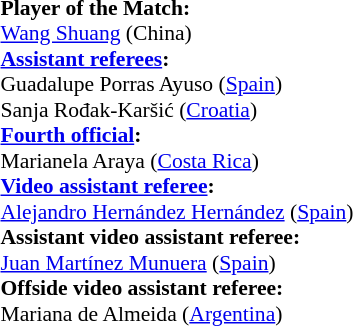<table style="width:100%; font-size:90%;">
<tr>
<td><br><strong>Player of the Match:</strong>
<br><a href='#'>Wang Shuang</a> (China)<br><strong><a href='#'>Assistant referees</a>:</strong>
<br>Guadalupe Porras Ayuso (<a href='#'>Spain</a>)
<br>Sanja Rođak-Karšić (<a href='#'>Croatia</a>)
<br><strong><a href='#'>Fourth official</a>:</strong>
<br>Marianela Araya (<a href='#'>Costa Rica</a>)
<br><strong><a href='#'>Video assistant referee</a>:</strong>
<br><a href='#'>Alejandro Hernández Hernández</a> (<a href='#'>Spain</a>)
<br><strong>Assistant video assistant referee:</strong>
<br><a href='#'>Juan Martínez Munuera</a> (<a href='#'>Spain</a>)
<br><strong>Offside video assistant referee:</strong>
<br>Mariana de Almeida (<a href='#'>Argentina</a>)</td>
</tr>
</table>
